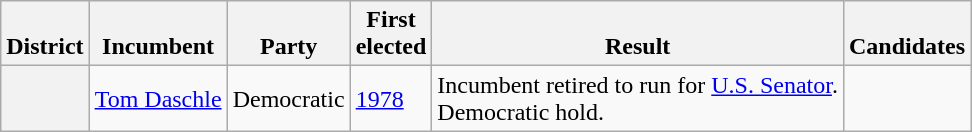<table class=wikitable>
<tr valign=bottom>
<th>District</th>
<th>Incumbent</th>
<th>Party</th>
<th>First<br>elected</th>
<th>Result</th>
<th>Candidates</th>
</tr>
<tr>
<th></th>
<td><a href='#'>Tom Daschle</a></td>
<td>Democratic</td>
<td><a href='#'>1978</a></td>
<td>Incumbent retired to run for <a href='#'>U.S. Senator</a>.<br>Democratic hold.</td>
<td nowrap></td>
</tr>
</table>
